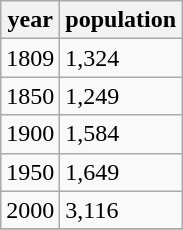<table class="wikitable">
<tr>
<th>year</th>
<th>population</th>
</tr>
<tr>
<td>1809</td>
<td>1,324</td>
</tr>
<tr>
<td>1850</td>
<td>1,249</td>
</tr>
<tr>
<td>1900</td>
<td>1,584</td>
</tr>
<tr>
<td>1950</td>
<td>1,649</td>
</tr>
<tr>
<td>2000</td>
<td>3,116</td>
</tr>
<tr>
</tr>
</table>
